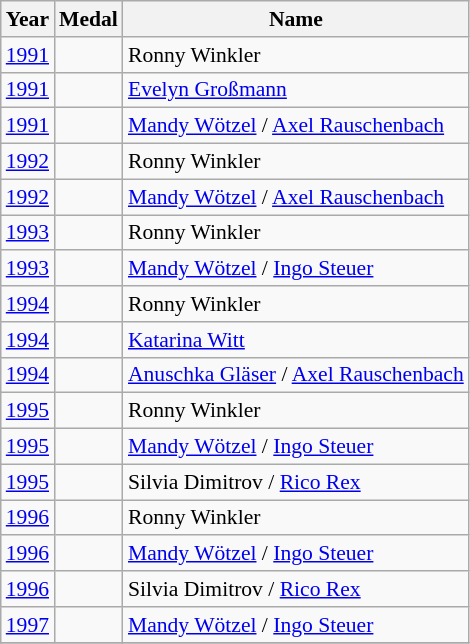<table class="wikitable" style="font-size:90%">
<tr>
<th>Year</th>
<th>Medal</th>
<th>Name</th>
</tr>
<tr>
<td><a href='#'>1991</a></td>
<td></td>
<td>Ronny Winkler</td>
</tr>
<tr>
<td><a href='#'>1991</a></td>
<td></td>
<td><a href='#'>Evelyn Großmann</a></td>
</tr>
<tr>
<td><a href='#'>1991</a></td>
<td></td>
<td><a href='#'>Mandy Wötzel</a> / <a href='#'>Axel Rauschenbach</a></td>
</tr>
<tr>
<td><a href='#'>1992</a></td>
<td></td>
<td>Ronny Winkler</td>
</tr>
<tr>
<td><a href='#'>1992</a></td>
<td></td>
<td><a href='#'>Mandy Wötzel</a> / <a href='#'>Axel Rauschenbach</a></td>
</tr>
<tr>
<td><a href='#'>1993</a></td>
<td></td>
<td>Ronny Winkler</td>
</tr>
<tr>
<td><a href='#'>1993</a></td>
<td></td>
<td><a href='#'>Mandy Wötzel</a> / <a href='#'>Ingo Steuer</a></td>
</tr>
<tr>
<td><a href='#'>1994</a></td>
<td></td>
<td>Ronny Winkler</td>
</tr>
<tr>
<td><a href='#'>1994</a></td>
<td></td>
<td><a href='#'>Katarina Witt</a></td>
</tr>
<tr>
<td><a href='#'>1994</a></td>
<td></td>
<td><a href='#'>Anuschka Gläser</a> / <a href='#'>Axel Rauschenbach</a></td>
</tr>
<tr>
<td><a href='#'>1995</a></td>
<td></td>
<td>Ronny Winkler</td>
</tr>
<tr>
<td><a href='#'>1995</a></td>
<td></td>
<td><a href='#'>Mandy Wötzel</a> / <a href='#'>Ingo Steuer</a></td>
</tr>
<tr>
<td><a href='#'>1995</a></td>
<td></td>
<td>Silvia Dimitrov / <a href='#'>Rico Rex</a></td>
</tr>
<tr>
<td><a href='#'>1996</a></td>
<td></td>
<td>Ronny Winkler</td>
</tr>
<tr>
<td><a href='#'>1996</a></td>
<td></td>
<td><a href='#'>Mandy Wötzel</a> / <a href='#'>Ingo Steuer</a></td>
</tr>
<tr>
<td><a href='#'>1996</a></td>
<td></td>
<td>Silvia Dimitrov / <a href='#'>Rico Rex</a></td>
</tr>
<tr>
<td><a href='#'>1997</a></td>
<td></td>
<td><a href='#'>Mandy Wötzel</a> / <a href='#'>Ingo Steuer</a></td>
</tr>
<tr>
</tr>
</table>
